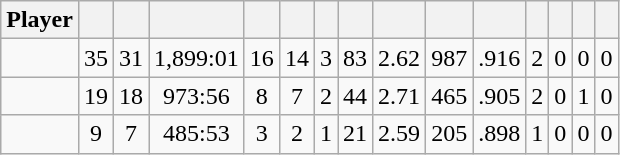<table class="wikitable sortable" style="text-align:center;">
<tr>
<th>Player</th>
<th></th>
<th></th>
<th></th>
<th></th>
<th></th>
<th></th>
<th></th>
<th></th>
<th></th>
<th></th>
<th></th>
<th></th>
<th></th>
<th></th>
</tr>
<tr>
<td style="text-align:left;"></td>
<td>35</td>
<td>31</td>
<td>1,899:01</td>
<td>16</td>
<td>14</td>
<td>3</td>
<td>83</td>
<td>2.62</td>
<td>987</td>
<td>.916</td>
<td>2</td>
<td>0</td>
<td>0</td>
<td>0</td>
</tr>
<tr>
<td style="text-align:left;"></td>
<td>19</td>
<td>18</td>
<td>973:56</td>
<td>8</td>
<td>7</td>
<td>2</td>
<td>44</td>
<td>2.71</td>
<td>465</td>
<td>.905</td>
<td>2</td>
<td>0</td>
<td>1</td>
<td>0</td>
</tr>
<tr>
<td style="text-align:left;"></td>
<td>9</td>
<td>7</td>
<td>485:53</td>
<td>3</td>
<td>2</td>
<td>1</td>
<td>21</td>
<td>2.59</td>
<td>205</td>
<td>.898</td>
<td>1</td>
<td>0</td>
<td>0</td>
<td>0</td>
</tr>
</table>
